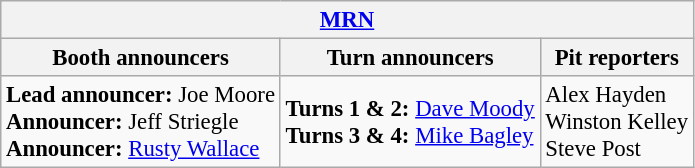<table class="wikitable" style="font-size: 95%;">
<tr>
<th colspan="3"><a href='#'>MRN</a></th>
</tr>
<tr>
<th>Booth announcers</th>
<th>Turn announcers</th>
<th>Pit reporters</th>
</tr>
<tr>
<td><strong>Lead announcer:</strong> Joe Moore<br><strong>Announcer:</strong> Jeff Striegle<br><strong>Announcer:</strong> <a href='#'>Rusty Wallace</a></td>
<td><strong>Turns 1 & 2:</strong> <a href='#'>Dave Moody</a><br><strong>Turns 3 & 4:</strong> <a href='#'>Mike Bagley</a></td>
<td>Alex Hayden<br>Winston Kelley<br>Steve Post</td>
</tr>
</table>
